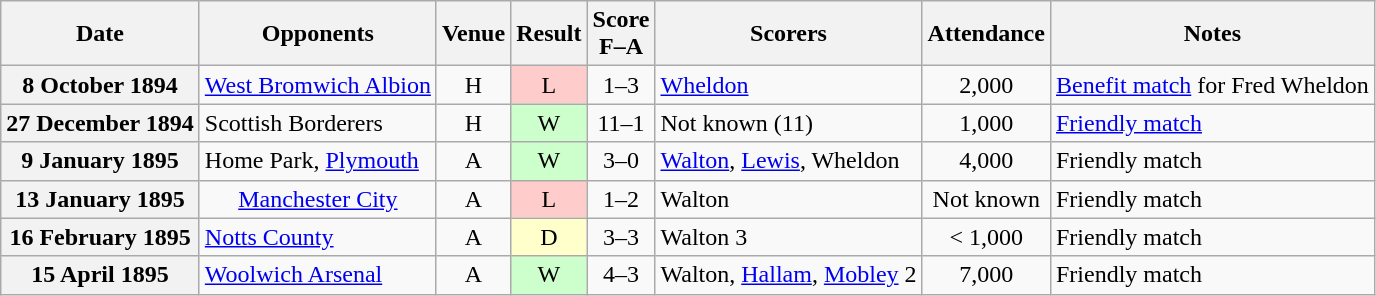<table class="wikitable plainrowheaders" style=text-align:center>
<tr>
<th scope=col>Date</th>
<th scope=col>Opponents</th>
<th scope=col>Venue</th>
<th scope=col>Result</th>
<th scope=col>Score<br>F–A</th>
<th scope=col>Scorers</th>
<th scope=col>Attendance</th>
<th scope=col>Notes</th>
</tr>
<tr>
<th scope=row>8 October 1894</th>
<td style=text-align:left><a href='#'>West Bromwich Albion</a></td>
<td>H</td>
<td style=background:#fcc>L</td>
<td>1–3</td>
<td style=text-align:left><a href='#'>Wheldon</a></td>
<td>2,000</td>
<td style=text-align:left><a href='#'>Benefit match</a> for Fred Wheldon</td>
</tr>
<tr>
<th scope=row>27 December 1894</th>
<td style=text-align:left>Scottish Borderers</td>
<td>H</td>
<td style=background:#cfc>W</td>
<td>11–1</td>
<td style=text-align:left>Not known (11)</td>
<td>1,000</td>
<td style=text-align:left><a href='#'>Friendly match</a></td>
</tr>
<tr>
<th scope=row>9 January 1895</th>
<td style=text-align:left>Home Park, <a href='#'>Plymouth</a></td>
<td>A</td>
<td style=background:#cfc>W</td>
<td>3–0</td>
<td style=text-align:left><a href='#'>Walton</a>, <a href='#'>Lewis</a>, Wheldon</td>
<td>4,000</td>
<td style=text-align:left>Friendly match</td>
</tr>
<tr>
<th scope=row>13 January 1895</th>
<td align=style=text-align:left><a href='#'>Manchester City</a></td>
<td>A</td>
<td style=background:#fcc>L</td>
<td>1–2</td>
<td style=text-align:left>Walton</td>
<td>Not known</td>
<td style=text-align:left>Friendly match</td>
</tr>
<tr>
<th scope=row>16 February 1895</th>
<td style=text-align:left><a href='#'>Notts County</a></td>
<td>A</td>
<td style=background:#ffc>D</td>
<td>3–3</td>
<td style=text-align:left>Walton 3</td>
<td>< 1,000</td>
<td style=text-align:left>Friendly match</td>
</tr>
<tr>
<th scope=row>15 April 1895</th>
<td style=text-align:left><a href='#'>Woolwich Arsenal</a></td>
<td>A</td>
<td style=background:#cfc>W</td>
<td>4–3</td>
<td style=text-align:left>Walton, <a href='#'>Hallam</a>, <a href='#'>Mobley</a> 2</td>
<td>7,000</td>
<td style=text-align:left>Friendly match</td>
</tr>
</table>
